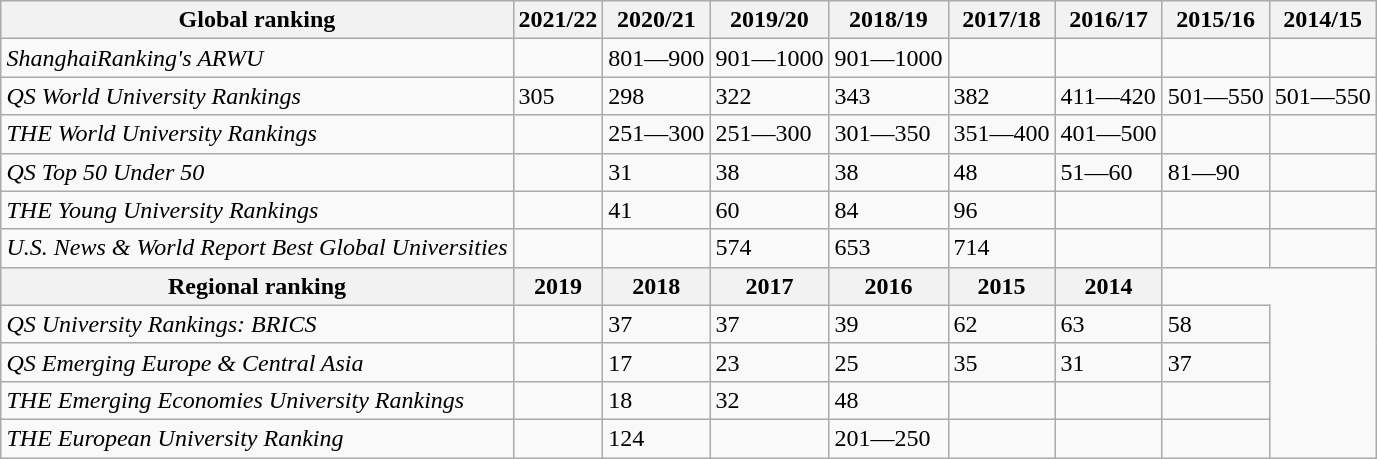<table class="wikitable" style="float:right; margin-left:1em; clear:right; margin-top:1.0em; margin-bottom:1.0em">
<tr>
<th>Global ranking</th>
<th>2021/22</th>
<th>2020/21</th>
<th>2019/20</th>
<th>2018/19</th>
<th>2017/18</th>
<th>2016/17</th>
<th>2015/16</th>
<th>2014/15</th>
</tr>
<tr>
<td><em>ShanghaiRanking's ARWU</em></td>
<td></td>
<td>801—900</td>
<td>901—1000</td>
<td>901—1000</td>
<td></td>
<td></td>
<td></td>
<td></td>
</tr>
<tr>
<td><em>QS World University Rankings</em></td>
<td>305</td>
<td>298</td>
<td>322</td>
<td>343</td>
<td>382</td>
<td>411—420</td>
<td>501—550</td>
<td>501—550</td>
</tr>
<tr>
<td><em>THE World University Rankings</em></td>
<td></td>
<td>251—300</td>
<td>251—300</td>
<td>301—350</td>
<td>351—400</td>
<td>401—500</td>
<td></td>
<td></td>
</tr>
<tr>
<td><em>QS Top 50 Under 50</em></td>
<td></td>
<td>31</td>
<td>38</td>
<td>38</td>
<td>48</td>
<td>51—60</td>
<td>81—90</td>
<td></td>
</tr>
<tr>
<td><em>THE Young University Rankings</em></td>
<td></td>
<td>41</td>
<td>60</td>
<td>84</td>
<td>96</td>
<td></td>
<td></td>
<td></td>
</tr>
<tr>
<td><em>U.S. News & World Report Best Global Universities</em></td>
<td></td>
<td></td>
<td>574</td>
<td>653</td>
<td>714</td>
<td></td>
<td></td>
<td></td>
</tr>
<tr>
<th>Regional ranking</th>
<th>2019</th>
<th>2018</th>
<th>2017</th>
<th>2016</th>
<th>2015</th>
<th>2014</th>
</tr>
<tr>
<td><em>QS University Rankings: BRICS</em></td>
<td></td>
<td>37</td>
<td>37</td>
<td>39</td>
<td>62</td>
<td>63</td>
<td>58</td>
</tr>
<tr>
<td><em>QS Emerging Europe & Central Asia</em></td>
<td></td>
<td>17</td>
<td>23</td>
<td>25</td>
<td>35</td>
<td>31</td>
<td>37</td>
</tr>
<tr>
<td><em>THE Emerging Economies University Rankings</em></td>
<td></td>
<td>18</td>
<td>32</td>
<td>48</td>
<td></td>
<td></td>
<td></td>
</tr>
<tr>
<td><em>THE European University Ranking</em></td>
<td></td>
<td>124</td>
<td></td>
<td>201—250</td>
<td></td>
<td></td>
<td></td>
</tr>
</table>
